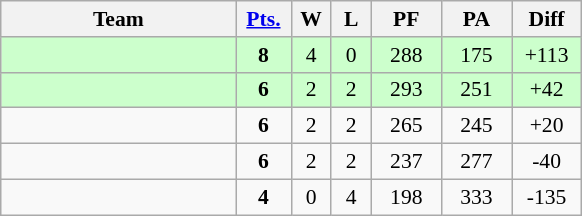<table class=wikitable style="font-size:90%;">
<tr align=center>
<th width=150px>Team</th>
<th width=30px><a href='#'>Pts.</a></th>
<th width=20px>W</th>
<th width=20px>L</th>
<th width=40px>PF</th>
<th width=40px>PA</th>
<th width=40px>Diff</th>
</tr>
<tr align=center bgcolor="#ccffcc">
<td align=left></td>
<td><strong>8</strong></td>
<td>4</td>
<td>0</td>
<td>288</td>
<td>175</td>
<td>+113</td>
</tr>
<tr align=center bgcolor="#ccffcc">
<td align=left></td>
<td><strong>6</strong></td>
<td>2</td>
<td>2</td>
<td>293</td>
<td>251</td>
<td>+42</td>
</tr>
<tr align=center>
<td align=left></td>
<td><strong>6</strong></td>
<td>2</td>
<td>2</td>
<td>265</td>
<td>245</td>
<td>+20</td>
</tr>
<tr align=center>
<td align=left></td>
<td><strong>6</strong></td>
<td>2</td>
<td>2</td>
<td>237</td>
<td>277</td>
<td>-40</td>
</tr>
<tr align=center>
<td align=left></td>
<td><strong>4</strong></td>
<td>0</td>
<td>4</td>
<td>198</td>
<td>333</td>
<td>-135</td>
</tr>
</table>
